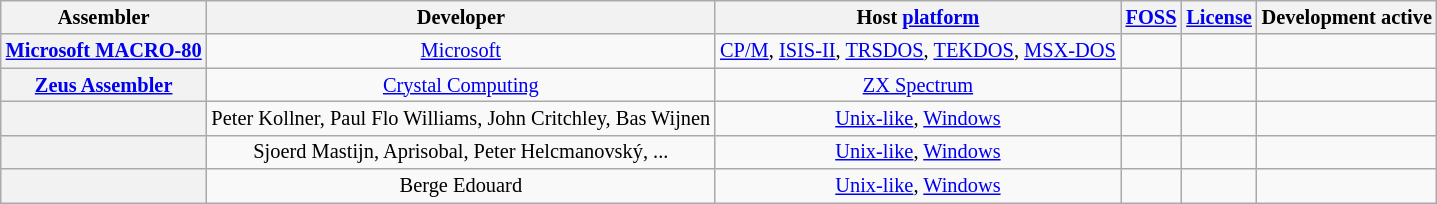<table class="wikitable sortable" style="font-size: 85%; text-align: center">
<tr>
<th>Assembler</th>
<th>Developer</th>
<th>Host <a href='#'>platform</a></th>
<th><a href='#'>FOSS</a></th>
<th><a href='#'>License</a></th>
<th>Development active</th>
</tr>
<tr>
<th><a href='#'>Microsoft MACRO-80</a></th>
<td><a href='#'>Microsoft</a></td>
<td><a href='#'>CP/M</a>, <a href='#'>ISIS-II</a>, <a href='#'>TRSDOS</a>, <a href='#'>TEKDOS</a>, <a href='#'>MSX-DOS</a></td>
<td></td>
<td></td>
<td></td>
</tr>
<tr>
<th><a href='#'>Zeus Assembler</a></th>
<td><a href='#'>Crystal Computing</a></td>
<td><a href='#'>ZX Spectrum</a></td>
<td></td>
<td></td>
<td></td>
</tr>
<tr>
<th></th>
<td>Peter Kollner, Paul Flo Williams, John Critchley, Bas Wijnen</td>
<td><a href='#'>Unix-like</a>, <a href='#'>Windows</a></td>
<td></td>
<td></td>
<td></td>
</tr>
<tr>
<th></th>
<td>Sjoerd Mastijn, Aprisobal, Peter Helcmanovský, ...</td>
<td><a href='#'>Unix-like</a>, <a href='#'>Windows</a></td>
<td></td>
<td></td>
<td></td>
</tr>
<tr>
<th></th>
<td>Berge Edouard</td>
<td><a href='#'>Unix-like</a>, <a href='#'>Windows</a></td>
<td></td>
<td></td>
<td></td>
</tr>
</table>
